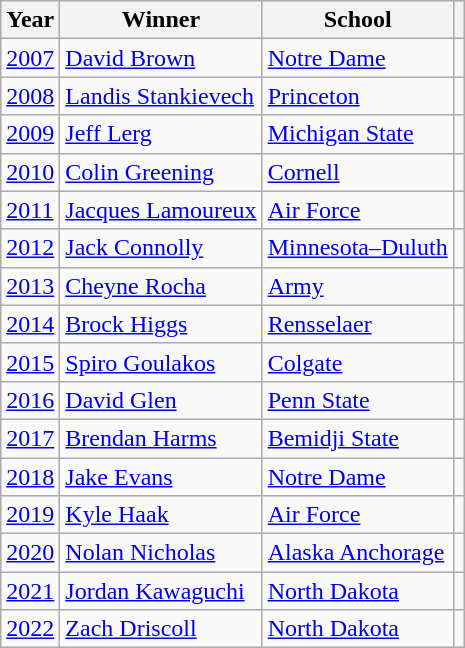<table class="wikitable sortable">
<tr>
<th>Year</th>
<th>Winner</th>
<th>School</th>
<th></th>
</tr>
<tr>
<td><a href='#'>2007</a></td>
<td><a href='#'>David Brown</a></td>
<td><a href='#'>Notre Dame</a></td>
<td></td>
</tr>
<tr>
<td><a href='#'>2008</a></td>
<td><a href='#'>Landis Stankievech</a></td>
<td><a href='#'>Princeton</a></td>
<td></td>
</tr>
<tr>
<td><a href='#'>2009</a></td>
<td><a href='#'>Jeff Lerg</a></td>
<td><a href='#'>Michigan State</a></td>
<td></td>
</tr>
<tr>
<td><a href='#'>2010</a></td>
<td><a href='#'>Colin Greening</a></td>
<td><a href='#'>Cornell</a></td>
<td></td>
</tr>
<tr>
<td><a href='#'>2011</a></td>
<td><a href='#'>Jacques Lamoureux</a></td>
<td><a href='#'>Air Force</a></td>
<td></td>
</tr>
<tr>
<td><a href='#'>2012</a></td>
<td><a href='#'>Jack Connolly</a></td>
<td><a href='#'>Minnesota–Duluth</a></td>
<td></td>
</tr>
<tr>
<td><a href='#'>2013</a></td>
<td><a href='#'>Cheyne Rocha</a></td>
<td><a href='#'>Army</a></td>
<td></td>
</tr>
<tr>
<td><a href='#'>2014</a></td>
<td><a href='#'>Brock Higgs</a></td>
<td><a href='#'>Rensselaer</a></td>
<td></td>
</tr>
<tr>
<td><a href='#'>2015</a></td>
<td><a href='#'>Spiro Goulakos</a></td>
<td><a href='#'>Colgate</a></td>
<td></td>
</tr>
<tr>
<td><a href='#'>2016</a></td>
<td><a href='#'>David Glen</a></td>
<td><a href='#'>Penn State</a></td>
<td></td>
</tr>
<tr>
<td><a href='#'>2017</a></td>
<td><a href='#'>Brendan Harms</a></td>
<td><a href='#'>Bemidji State</a></td>
<td></td>
</tr>
<tr>
<td><a href='#'>2018</a></td>
<td><a href='#'>Jake Evans</a></td>
<td><a href='#'>Notre Dame</a></td>
<td></td>
</tr>
<tr>
<td><a href='#'>2019</a></td>
<td><a href='#'>Kyle Haak</a></td>
<td><a href='#'>Air Force</a></td>
<td></td>
</tr>
<tr>
<td><a href='#'>2020</a></td>
<td><a href='#'>Nolan Nicholas</a></td>
<td><a href='#'>Alaska Anchorage</a></td>
<td></td>
</tr>
<tr>
<td><a href='#'>2021</a></td>
<td><a href='#'>Jordan Kawaguchi</a></td>
<td><a href='#'>North Dakota</a></td>
<td></td>
</tr>
<tr>
<td><a href='#'>2022</a></td>
<td><a href='#'>Zach Driscoll</a></td>
<td><a href='#'>North Dakota</a></td>
<td></td>
</tr>
</table>
